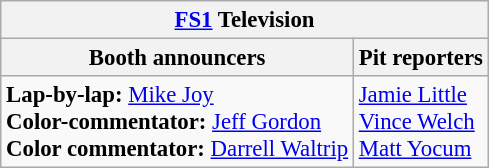<table class="wikitable" style="font-size: 95%;">
<tr>
<th colspan="2"><a href='#'>FS1</a> Television</th>
</tr>
<tr>
<th>Booth announcers</th>
<th>Pit reporters</th>
</tr>
<tr>
<td><strong>Lap-by-lap:</strong> <a href='#'>Mike Joy</a><br><strong>Color-commentator:</strong> <a href='#'>Jeff Gordon</a><br><strong>Color commentator:</strong> <a href='#'>Darrell Waltrip</a></td>
<td><a href='#'>Jamie Little</a><br><a href='#'>Vince Welch</a><br><a href='#'>Matt Yocum</a></td>
</tr>
</table>
